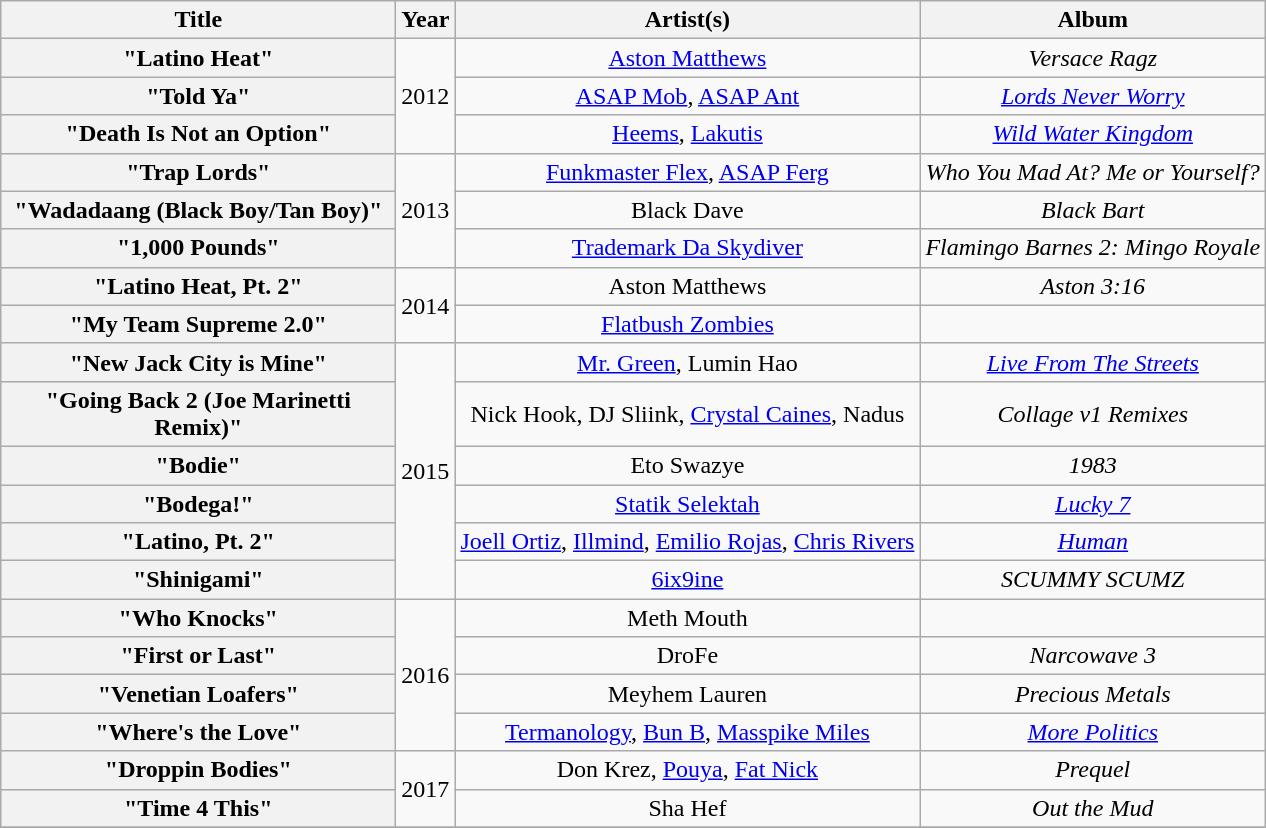<table class="wikitable plainrowheaders" style="text-align:center;">
<tr>
<th scope="col" style="width:16em;">Title</th>
<th scope="col">Year</th>
<th scope="col">Artist(s)</th>
<th scope="col">Album</th>
</tr>
<tr>
<th scope="row">"Latino Heat"</th>
<td rowspan="3">2012</td>
<td><a href='#'>Aston Matthews</a></td>
<td><em>Versace Ragz</em></td>
</tr>
<tr>
<th scope="row">"Told Ya"</th>
<td><a href='#'>ASAP Mob</a>, <a href='#'>ASAP Ant</a></td>
<td><em><a href='#'>Lords Never Worry</a></em></td>
</tr>
<tr>
<th scope="row">"Death Is Not an Option"</th>
<td><a href='#'>Heems</a>, <a href='#'>Lakutis</a></td>
<td><em><a href='#'>Wild Water Kingdom</a></em></td>
</tr>
<tr>
<th scope="row">"Trap Lords"</th>
<td rowspan="3">2013</td>
<td><a href='#'>Funkmaster Flex</a>, <a href='#'>ASAP Ferg</a></td>
<td><em>Who You Mad At? Me or Yourself?</em></td>
</tr>
<tr>
<th scope="row">"Wadadaang (Black Boy/Tan Boy)"</th>
<td>Black Dave</td>
<td><em>Black Bart</em></td>
</tr>
<tr>
<th scope="row">"1,000 Pounds"</th>
<td><a href='#'>Trademark Da Skydiver</a></td>
<td><em>Flamingo Barnes 2: Mingo Royale</em></td>
</tr>
<tr>
<th scope="row">"Latino Heat, Pt. 2"</th>
<td rowspan="2">2014</td>
<td>Aston Matthews</td>
<td><em>Aston 3:16</em></td>
</tr>
<tr>
<th scope="row">"My Team Supreme 2.0"</th>
<td><a href='#'>Flatbush Zombies</a></td>
<td></td>
</tr>
<tr>
<th scope="row">"New Jack City is Mine"</th>
<td rowspan="6">2015</td>
<td><a href='#'>Mr. Green</a>, Lumin Hao</td>
<td><em><a href='#'>Live From The Streets</a></em></td>
</tr>
<tr>
<th scope="row">"Going Back 2 (Joe Marinetti Remix)"</th>
<td>Nick Hook, DJ Sliink, <a href='#'>Crystal Caines</a>, Nadus</td>
<td><em>Collage v1 Remixes</em></td>
</tr>
<tr>
<th scope="row">"Bodie"</th>
<td>Eto Swazye</td>
<td><em>1983</em></td>
</tr>
<tr>
<th scope="row">"Bodega!"</th>
<td><a href='#'>Statik Selektah</a></td>
<td><em><a href='#'>Lucky 7</a></em></td>
</tr>
<tr>
<th scope="row">"Latino, Pt. 2"</th>
<td><a href='#'>Joell Ortiz</a>, <a href='#'>Illmind</a>, <a href='#'>Emilio Rojas</a>, <a href='#'>Chris Rivers</a></td>
<td><em><a href='#'>Human</a></em></td>
</tr>
<tr>
<th scope="row">"Shinigami"</th>
<td><a href='#'>6ix9ine</a></td>
<td><em>SCUMMY SCUMZ</em> </td>
</tr>
<tr>
<th scope="row">"Who Knocks"</th>
<td rowspan="4">2016</td>
<td>Meth Mouth</td>
<td></td>
</tr>
<tr>
<th scope="row">"First or Last"</th>
<td>DroFe</td>
<td><em>Narcowave 3</em></td>
</tr>
<tr>
<th scope="row">"Venetian Loafers"</th>
<td>Meyhem Lauren</td>
<td><em>Precious Metals</em></td>
</tr>
<tr>
<th scope="row">"Where's the Love"</th>
<td><a href='#'>Termanology</a>, <a href='#'>Bun B</a>, <a href='#'>Masspike Miles</a></td>
<td><em><a href='#'>More Politics</a></em></td>
</tr>
<tr>
<th scope="row">"Droppin Bodies"</th>
<td rowspan="2">2017</td>
<td>Don Krez, <a href='#'>Pouya</a>, <a href='#'>Fat Nick</a></td>
<td><em>Prequel</em></td>
</tr>
<tr>
<th scope="row">"Time 4 This"</th>
<td>Sha Hef</td>
<td><em>Out the Mud</em></td>
</tr>
<tr>
</tr>
</table>
